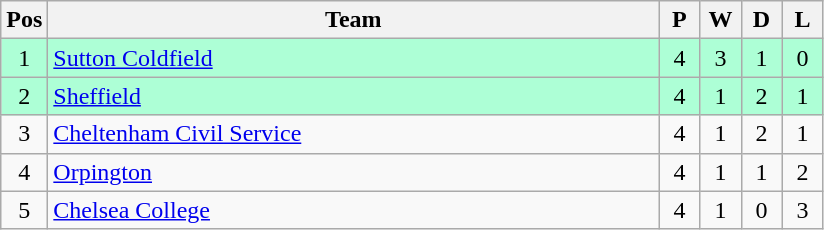<table class="wikitable" style="font-size: 100%">
<tr>
<th width=20>Pos</th>
<th width=400>Team</th>
<th width=20>P</th>
<th width=20>W</th>
<th width=20>D</th>
<th width=20>L</th>
</tr>
<tr align=center style="background: #ADFFD6;">
<td>1</td>
<td align="left"><a href='#'>Sutton Coldfield</a></td>
<td>4</td>
<td>3</td>
<td>1</td>
<td>0</td>
</tr>
<tr align=center style="background: #ADFFD6;">
<td>2</td>
<td align="left"><a href='#'>Sheffield</a></td>
<td>4</td>
<td>1</td>
<td>2</td>
<td>1</td>
</tr>
<tr align=center>
<td>3</td>
<td align="left"><a href='#'>Cheltenham Civil Service</a></td>
<td>4</td>
<td>1</td>
<td>2</td>
<td>1</td>
</tr>
<tr align=center>
<td>4</td>
<td align="left"><a href='#'>Orpington</a></td>
<td>4</td>
<td>1</td>
<td>1</td>
<td>2</td>
</tr>
<tr align=center>
<td>5</td>
<td align="left"><a href='#'>Chelsea College</a></td>
<td>4</td>
<td>1</td>
<td>0</td>
<td>3</td>
</tr>
</table>
